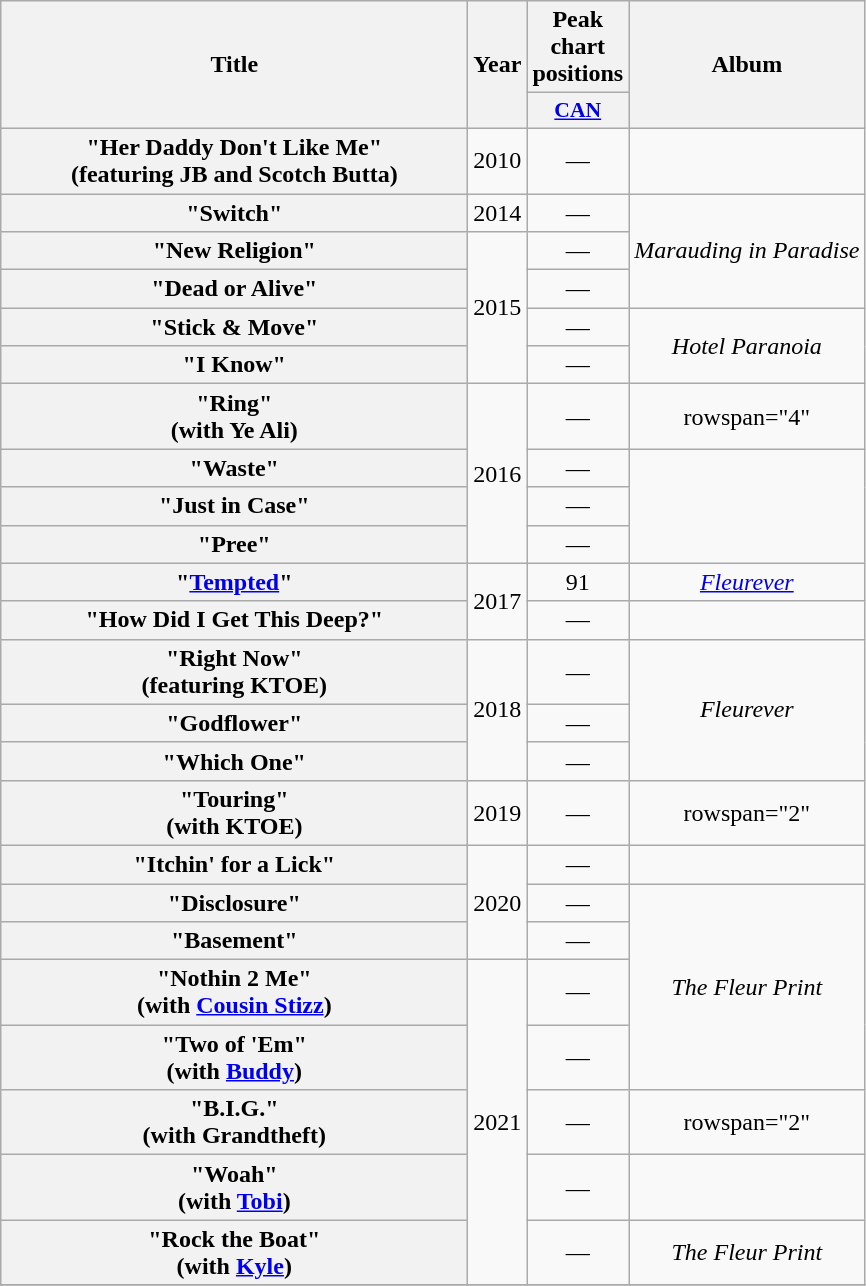<table class="wikitable plainrowheaders" style="text-align:center;">
<tr>
<th scope="col" style="width:19em;" rowspan="2">Title</th>
<th scope="col" rowspan="2">Year</th>
<th scope="col" colspan="1">Peak chart positions</th>
<th scope="col" rowspan="2">Album</th>
</tr>
<tr>
<th scope="col" style="width:2.8em;font-size:90%;"><a href='#'>CAN</a><br></th>
</tr>
<tr>
<th scope="row">"Her Daddy Don't Like Me"<br><span>(featuring JB and Scotch Butta)</span></th>
<td>2010</td>
<td>—</td>
<td></td>
</tr>
<tr>
<th scope="row">"Switch"</th>
<td>2014</td>
<td>—</td>
<td rowspan="3"><em>Marauding in Paradise</em></td>
</tr>
<tr>
<th scope="row">"New Religion"</th>
<td rowspan="4">2015</td>
<td>—</td>
</tr>
<tr>
<th scope="row">"Dead or Alive"</th>
<td>—</td>
</tr>
<tr>
<th scope="row">"Stick & Move"</th>
<td>—</td>
<td rowspan="2"><em>Hotel Paranoia</em></td>
</tr>
<tr>
<th scope="row">"I Know"</th>
<td>—</td>
</tr>
<tr>
<th scope="row">"Ring"<br><span>(with Ye Ali)</span></th>
<td rowspan="4">2016</td>
<td>—</td>
<td>rowspan="4" </td>
</tr>
<tr>
<th scope="row">"Waste"</th>
<td>—</td>
</tr>
<tr>
<th scope="row">"Just in Case"</th>
<td>—</td>
</tr>
<tr>
<th scope="row">"Pree"</th>
<td>—</td>
</tr>
<tr>
<th scope="row">"<a href='#'>Tempted</a>"</th>
<td rowspan="2">2017</td>
<td>91</td>
<td><em><a href='#'>Fleurever</a></em></td>
</tr>
<tr>
<th scope="row">"How Did I Get This Deep?"</th>
<td>—</td>
<td></td>
</tr>
<tr>
<th scope="row">"Right Now"<br><span>(featuring KTOE)</span></th>
<td rowspan="3">2018</td>
<td>—</td>
<td rowspan="3"><em>Fleurever</em></td>
</tr>
<tr>
<th scope="row">"Godflower"</th>
<td>—</td>
</tr>
<tr>
<th scope="row">"Which One"</th>
<td>—</td>
</tr>
<tr>
<th scope="row">"Touring"<br><span>(with KTOE)</span></th>
<td>2019</td>
<td>—</td>
<td>rowspan="2" </td>
</tr>
<tr>
<th scope="row">"Itchin' for a Lick"</th>
<td rowspan="3">2020</td>
<td>—</td>
</tr>
<tr>
<th scope="row">"Disclosure"</th>
<td>—</td>
<td rowspan="4"><em>The Fleur Print</em></td>
</tr>
<tr>
<th scope="row">"Basement"</th>
<td>—</td>
</tr>
<tr>
<th scope="row">"Nothin 2 Me"<br><span>(with <a href='#'>Cousin Stizz</a>)</span></th>
<td rowspan="5">2021</td>
<td>—</td>
</tr>
<tr>
<th scope="row">"Two of 'Em"<br><span>(with <a href='#'>Buddy</a>)</span></th>
<td>—</td>
</tr>
<tr>
<th scope="row">"B.I.G."<br><span>(with Grandtheft)</span></th>
<td>—</td>
<td>rowspan="2" </td>
</tr>
<tr>
<th scope="row">"Woah"<br><span>(with <a href='#'>Tobi</a>)</span></th>
<td>—</td>
</tr>
<tr>
<th scope="row">"Rock the Boat"<br><span>(with <a href='#'>Kyle</a>)</span></th>
<td>—</td>
<td><em>The Fleur Print</em></td>
</tr>
<tr>
</tr>
</table>
